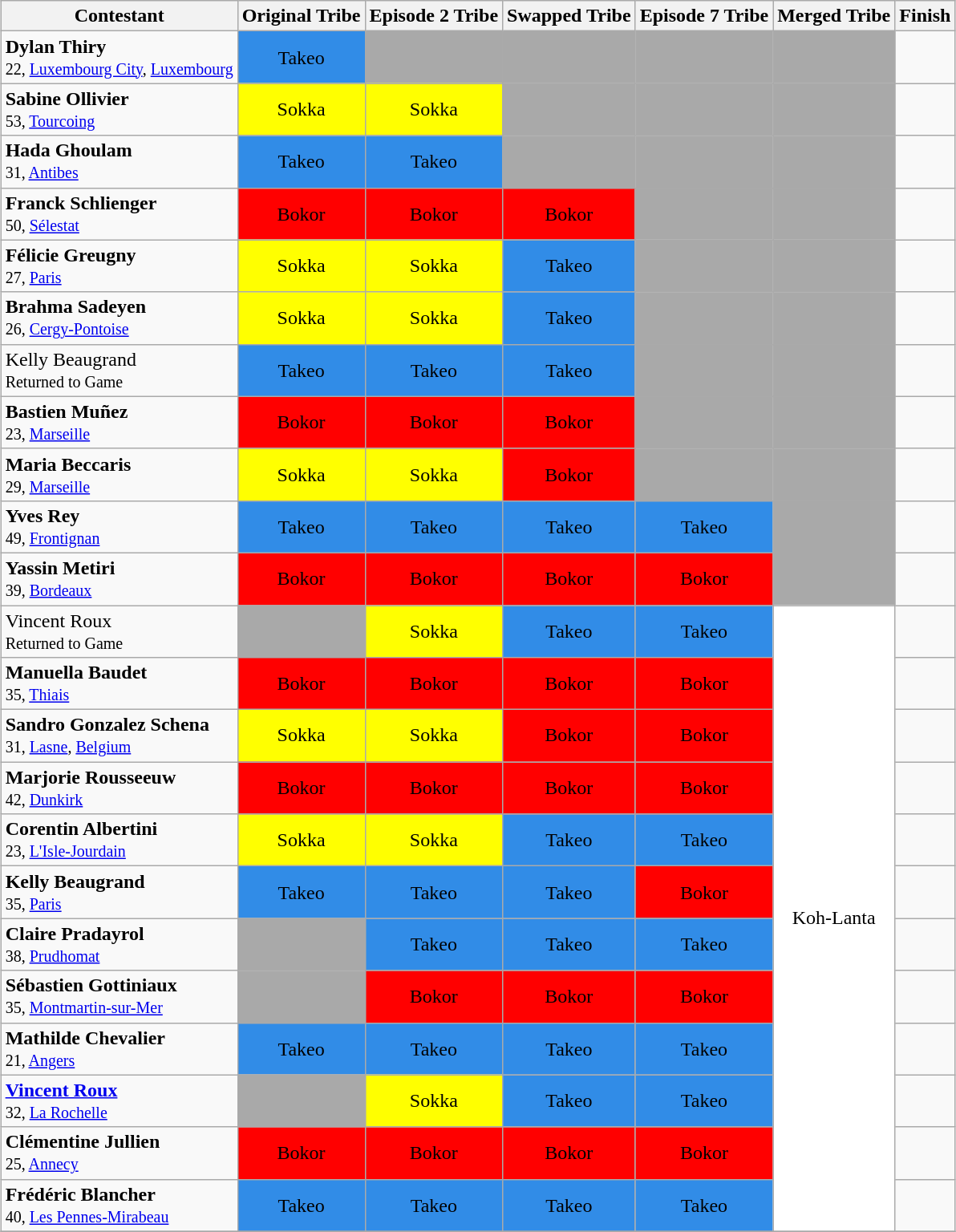<table class="wikitable" style="margin:auto; text-align:center">
<tr>
<th>Contestant</th>
<th>Original Tribe</th>
<th>Episode 2 Tribe</th>
<th>Swapped Tribe</th>
<th>Episode 7 Tribe</th>
<th>Merged Tribe</th>
<th>Finish</th>
</tr>
<tr>
<td align="left"><strong>Dylan Thiry</strong><br><small>22, <a href='#'>Luxembourg City</a>, <a href='#'>Luxembourg</a></small></td>
<td bgcolor="#318ce7">Takeo</td>
<td bgcolor="darkgray"></td>
<td bgcolor="darkgray"></td>
<td bgcolor="darkgray"></td>
<td bgcolor="darkgray"></td>
<td></td>
</tr>
<tr>
<td align="left"><strong>Sabine Ollivier</strong><br><small>53, <a href='#'>Tourcoing</a></small></td>
<td bgcolor="yellow">Sokka</td>
<td bgcolor="yellow">Sokka</td>
<td bgcolor="darkgray"></td>
<td bgcolor="darkgray"></td>
<td bgcolor="darkgray"></td>
<td></td>
</tr>
<tr>
<td align="left"><strong>Hada Ghoulam</strong><br><small>31, <a href='#'>Antibes</a></small></td>
<td bgcolor="318ce7">Takeo</td>
<td bgcolor="318ce7">Takeo</td>
<td bgcolor="darkgray"></td>
<td bgcolor="darkgray"></td>
<td bgcolor="darkgray"></td>
<td></td>
</tr>
<tr>
<td align="left"><strong>Franck Schlienger</strong><br><small>50, <a href='#'>Sélestat</a></small></td>
<td bgcolor="red">Bokor</td>
<td bgcolor="red">Bokor</td>
<td bgcolor="red">Bokor</td>
<td bgcolor="darkgray"></td>
<td bgcolor="darkgray"></td>
<td></td>
</tr>
<tr>
<td align="left"><strong>Félicie Greugny</strong><br><small>27, <a href='#'>Paris</a></small></td>
<td bgcolor="yellow">Sokka</td>
<td bgcolor="yellow">Sokka</td>
<td bgcolor="#318ce7">Takeo</td>
<td bgcolor="darkgray"></td>
<td bgcolor="darkgray"></td>
<td></td>
</tr>
<tr>
<td align="left"><strong>Brahma Sadeyen</strong><br><small>26, <a href='#'>Cergy-Pontoise</a></small></td>
<td bgcolor="yellow">Sokka</td>
<td bgcolor="yellow">Sokka</td>
<td bgcolor="#318ce7">Takeo</td>
<td bgcolor="darkgray"></td>
<td bgcolor="darkgray"></td>
<td></td>
</tr>
<tr>
<td align="left">Kelly Beaugrand<br><small>Returned to Game</small></td>
<td bgcolor="#318ce7">Takeo</td>
<td bgcolor="#318ce7">Takeo</td>
<td bgcolor="#318ce7">Takeo</td>
<td bgcolor="darkgray"></td>
<td bgcolor="darkgray"></td>
<td></td>
</tr>
<tr>
<td align="left"><strong>Bastien Muñez</strong><br><small>23, <a href='#'>Marseille</a></small></td>
<td bgcolor="red">Bokor</td>
<td bgcolor="red">Bokor</td>
<td bgcolor="red">Bokor</td>
<td bgcolor="darkgray"></td>
<td bgcolor="darkgray"></td>
<td></td>
</tr>
<tr>
<td align="left"><strong>Maria Beccaris</strong><br><small>29, <a href='#'>Marseille</a></small></td>
<td bgcolor="yellow">Sokka</td>
<td bgcolor="yellow">Sokka</td>
<td bgcolor="red">Bokor</td>
<td bgcolor="darkgray"></td>
<td bgcolor="darkgray"></td>
<td></td>
</tr>
<tr>
<td align="left"><strong>Yves Rey</strong><br><small>49, <a href='#'>Frontignan</a></small></td>
<td bgcolor="#318ce7">Takeo</td>
<td bgcolor="#318ce7">Takeo</td>
<td bgcolor="#318ce7">Takeo</td>
<td bgcolor="#318ce7">Takeo</td>
<td bgcolor="darkgray"></td>
<td></td>
</tr>
<tr>
<td align="left"><strong>Yassin Metiri</strong><br><small>39, <a href='#'>Bordeaux</a></small></td>
<td bgcolor="red">Bokor</td>
<td bgcolor="red">Bokor</td>
<td bgcolor="red">Bokor</td>
<td bgcolor="red">Bokor</td>
<td bgcolor="darkgray"></td>
<td></td>
</tr>
<tr>
<td align="left">Vincent Roux<br><small>Returned to Game</small></td>
<td bgcolor="darkgrey"></td>
<td bgcolor="yellow">Sokka</td>
<td bgcolor="#318ce7">Takeo</td>
<td bgcolor="#318ce7">Takeo</td>
<td bgcolor="white" rowspan=12>Koh-Lanta</td>
<td></td>
</tr>
<tr>
<td align="left"><strong>Manuella Baudet</strong><br><small>35, <a href='#'>Thiais</a></small></td>
<td bgcolor="red">Bokor</td>
<td bgcolor="red">Bokor</td>
<td bgcolor="red">Bokor</td>
<td bgcolor="red">Bokor</td>
<td></td>
</tr>
<tr>
<td align="left"><strong>Sandro Gonzalez Schena</strong><br><small>31, <a href='#'>Lasne</a>, <a href='#'>Belgium</a></small></td>
<td bgcolor="yellow">Sokka</td>
<td bgcolor="yellow">Sokka</td>
<td bgcolor="red">Bokor</td>
<td bgcolor="red">Bokor</td>
<td></td>
</tr>
<tr>
<td align="left"><strong>Marjorie Rousseeuw</strong><br><small>42, <a href='#'>Dunkirk</a></small></td>
<td bgcolor="red">Bokor</td>
<td bgcolor="red">Bokor</td>
<td bgcolor="red">Bokor</td>
<td bgcolor="red">Bokor</td>
<td></td>
</tr>
<tr>
<td align="left"><strong>Corentin Albertini</strong><br><small>23, <a href='#'>L'Isle-Jourdain</a></small></td>
<td bgcolor="yellow">Sokka</td>
<td bgcolor="yellow">Sokka</td>
<td bgcolor="#318ce7">Takeo</td>
<td bgcolor="#318ce7">Takeo</td>
<td></td>
</tr>
<tr>
<td align="left"><strong>Kelly Beaugrand</strong><br><small>35, <a href='#'>Paris</a></small></td>
<td bgcolor="#318ce7">Takeo</td>
<td bgcolor="#318ce7">Takeo</td>
<td bgcolor="#318ce7">Takeo</td>
<td bgcolor="red">Bokor</td>
<td></td>
</tr>
<tr>
<td align="left"><strong>Claire Pradayrol</strong><br><small>38, <a href='#'>Prudhomat</a></small></td>
<td bgcolor="darkgrey"></td>
<td bgcolor="#318ce7">Takeo</td>
<td bgcolor="#318ce7">Takeo</td>
<td bgcolor="#318ce7">Takeo</td>
<td></td>
</tr>
<tr>
<td align="left"><strong>Sébastien Gottiniaux</strong><br><small>35, <a href='#'>Montmartin-sur-Mer</a></small></td>
<td bgcolor="darkgrey"></td>
<td bgcolor="red">Bokor</td>
<td bgcolor="red">Bokor</td>
<td bgcolor="red">Bokor</td>
<td></td>
</tr>
<tr>
<td align="left"><strong>Mathilde Chevalier</strong><br><small>21, <a href='#'>Angers</a></small></td>
<td bgcolor="#318ce7">Takeo</td>
<td bgcolor="#318ce7">Takeo</td>
<td bgcolor="#318ce7">Takeo</td>
<td bgcolor="#318ce7">Takeo</td>
<td></td>
</tr>
<tr>
<td align="left"><strong><a href='#'>Vincent Roux</a></strong><br><small>32, <a href='#'>La Rochelle</a></small></td>
<td bgcolor="darkgrey"></td>
<td bgcolor="yellow">Sokka</td>
<td bgcolor="#318ce7">Takeo</td>
<td bgcolor="#318ce7">Takeo</td>
<td></td>
</tr>
<tr>
<td align="left"><strong>Clémentine Jullien</strong><br><small>25, <a href='#'>Annecy</a></small></td>
<td bgcolor="red">Bokor</td>
<td bgcolor="red">Bokor</td>
<td bgcolor="red">Bokor</td>
<td bgcolor="red">Bokor</td>
<td></td>
</tr>
<tr>
<td align="left"><strong>Frédéric Blancher</strong><br><small>40, <a href='#'>Les Pennes-Mirabeau</a></small></td>
<td bgcolor="#318ce7">Takeo</td>
<td bgcolor="#318ce7">Takeo</td>
<td bgcolor="#318ce7">Takeo</td>
<td bgcolor="#318ce7">Takeo</td>
<td></td>
</tr>
<tr>
</tr>
</table>
